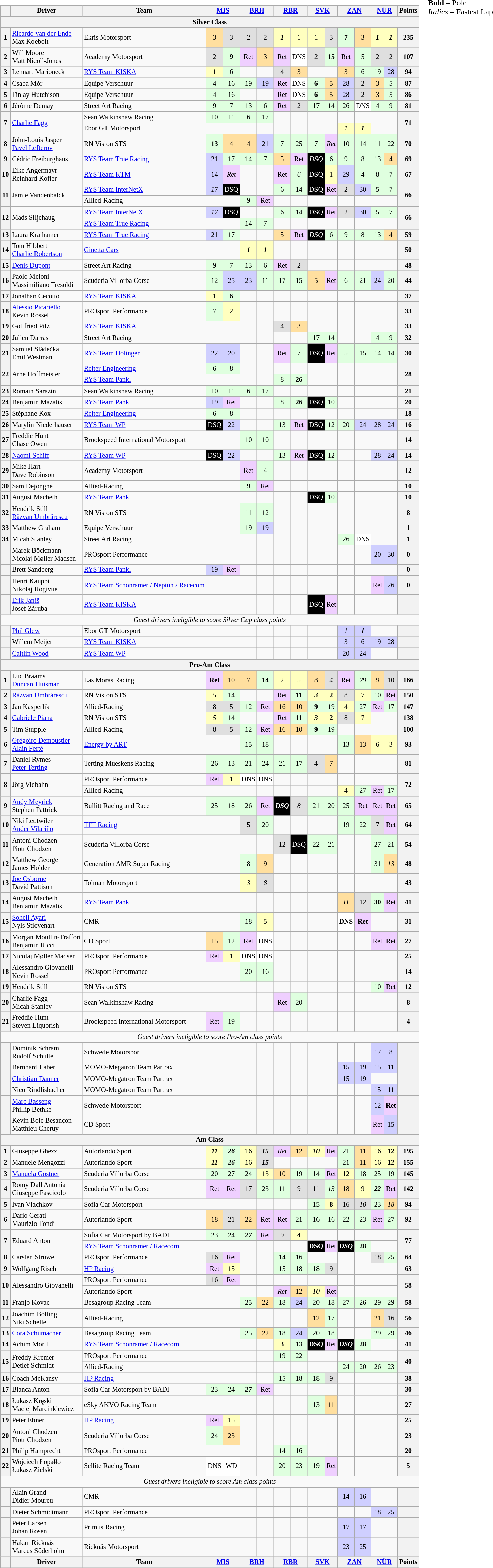<table>
<tr>
<td valign="top"><br><table class="wikitable" style="font-size: 85%; text-align:center;">
<tr>
<th></th>
<th>Driver</th>
<th>Team</th>
<th colspan=2><a href='#'>MIS</a><br></th>
<th colspan=2><a href='#'>BRH</a><br></th>
<th colspan=2><a href='#'>RBR</a><br></th>
<th colspan=2><a href='#'>SVK</a><br></th>
<th colspan=2><a href='#'>ZAN</a><br></th>
<th colspan=2><a href='#'>NÜR</a><br></th>
<th>Points</th>
</tr>
<tr>
<th colspan=16>Silver Class</th>
</tr>
<tr>
<th>1</th>
<td align=left> <a href='#'>Ricardo van der Ende</a><br> Max Koebolt</td>
<td align=left> Ekris Motorsport</td>
<td style="background:#FFDF9F;">3</td>
<td style="background:#DFDFDF;">3</td>
<td style="background:#DFDFDF;">2</td>
<td style="background:#DFDFDF;">2</td>
<td style="background:#FFFFBF;"><strong><em>1</em></strong></td>
<td style="background:#FFFFBF;">1</td>
<td style="background:#FFFFBF;">1</td>
<td style="background:#DFDFDF;">3</td>
<td style="background:#DFFFDF;"><strong>7</strong></td>
<td style="background:#FFDF9F;">3</td>
<td style="background:#FFFFBF;"><strong><em>1</em></strong></td>
<td style="background:#FFFFBF;"><strong><em>1</em></strong></td>
<th>235</th>
</tr>
<tr>
<th>2</th>
<td align=left> Will Moore<br> Matt Nicoll-Jones</td>
<td align=left> Academy Motorsport</td>
<td style="background:#DFDFDF;">2</td>
<td style="background:#DFFFDF;"><strong>9</strong></td>
<td style="background:#EFCFFF;">Ret</td>
<td style="background:#FFDF9F;">3</td>
<td style="background:#EFCFFF;">Ret</td>
<td style="background:#FFFFFF;">DNS</td>
<td style="background:#DFDFDF;">2</td>
<td style="background:#DFFFDF;"><strong>15</strong></td>
<td style="background:#EFCFFF;">Ret</td>
<td style="background:#DFFFDF;">5</td>
<td style="background:#DFDFDF;">2</td>
<td style="background:#DFDFDF;">2</td>
<th>107</th>
</tr>
<tr>
<th>3</th>
<td align=left> Lennart Marioneck</td>
<td align=left> <a href='#'>RYS Team KISKA</a></td>
<td style="background:#FFFFBF;">1</td>
<td style="background:#DFFFDF;">6</td>
<td></td>
<td></td>
<td style="background:#DFDFDF;">4</td>
<td style="background:#FFDF9F;">3</td>
<td></td>
<td></td>
<td style="background:#FFDF9F;">3</td>
<td style="background:#DFFFDF;">6</td>
<td style="background:#DFFFDF;">19</td>
<td style="background:#CFCFFF;">28</td>
<th>94</th>
</tr>
<tr>
<th>4</th>
<td align=left> Csaba Mór</td>
<td align=left> Equipe Verschuur</td>
<td style="background:#DFFFDF;">4</td>
<td style="background:#DFFFDF;">16</td>
<td style="background:#DFFFDF;">19</td>
<td style="background:#CFCFFF;">19</td>
<td style="background:#EFCFFF;">Ret</td>
<td style="background:#FFFFFF;">DNS</td>
<td style="background:#DFFFDF;"><strong>6</strong></td>
<td style="background:#FFDF9F;">5</td>
<td style="background:#CFCFFF;">28</td>
<td style="background:#DFDFDF;">2</td>
<td style="background:#FFDF9F;">3</td>
<td style="background:#DFFFDF;">5</td>
<th>87</th>
</tr>
<tr>
<th>5</th>
<td align=left> Finlay Hutchison</td>
<td align=left> Equipe Verschuur</td>
<td style="background:#DFFFDF;">4</td>
<td style="background:#DFFFDF;">16</td>
<td></td>
<td></td>
<td style="background:#EFCFFF;">Ret</td>
<td style="background:#FFFFFF;">DNS</td>
<td style="background:#DFFFDF;"><strong>6</strong></td>
<td style="background:#FFDF9F;">5</td>
<td style="background:#CFCFFF;">28</td>
<td style="background:#DFDFDF;">2</td>
<td style="background:#FFDF9F;">3</td>
<td style="background:#DFFFDF;">5</td>
<th>86</th>
</tr>
<tr>
<th>6</th>
<td align=left> Jérôme Demay</td>
<td align=left> Street Art Racing</td>
<td style="background:#DFFFDF;">9</td>
<td style="background:#DFFFDF;">7</td>
<td style="background:#DFFFDF;">13</td>
<td style="background:#DFFFDF;">6</td>
<td style="background:#EFCFFF;">Ret</td>
<td style="background:#DFDFDF;">2</td>
<td style="background:#DFFFDF;">17</td>
<td style="background:#DFFFDF;">14</td>
<td style="background:#DFFFDF;">26</td>
<td style="background:#FFFFFF;">DNS</td>
<td style="background:#DFFFDF;">4</td>
<td style="background:#DFFFDF;">9</td>
<th>81</th>
</tr>
<tr>
<th rowspan=2>7</th>
<td rowspan=2 align=left> <a href='#'>Charlie Fagg</a></td>
<td align=left> Sean Walkinshaw Racing</td>
<td style="background:#DFFFDF;">10</td>
<td style="background:#DFFFDF;">11</td>
<td style="background:#DFFFDF;">6</td>
<td style="background:#DFFFDF;">17</td>
<td></td>
<td></td>
<td></td>
<td></td>
<td></td>
<td></td>
<td></td>
<td></td>
<th rowspan=2>71</th>
</tr>
<tr>
<td align=left> Ebor GT Motorsport</td>
<td></td>
<td></td>
<td></td>
<td></td>
<td></td>
<td></td>
<td></td>
<td></td>
<td style="background:#FFFFBF;"><em>1</em></td>
<td style="background:#FFFFBF;"><strong><em>1</em></strong></td>
<td></td>
<td></td>
</tr>
<tr>
<th>8</th>
<td align=left> John-Louis Jasper<br> <a href='#'>Pavel Lefterov</a></td>
<td align=left> RN Vision STS</td>
<td style="background:#DFFFDF;"><strong>13</strong></td>
<td style="background:#FFDF9F;">4</td>
<td style="background:#FFDF9F;">4</td>
<td style="background:#CFCFFF;">21</td>
<td style="background:#DFFFDF;">7</td>
<td style="background:#DFFFDF;">25</td>
<td style="background:#DFFFDF;">7</td>
<td style="background:#EFCFFF;"><em>Ret</em></td>
<td style="background:#DFFFDF;">10</td>
<td style="background:#DFFFDF;">14</td>
<td style="background:#DFFFDF;">11</td>
<td style="background:#DFFFDF;">22</td>
<th>70</th>
</tr>
<tr>
<th>9</th>
<td align=left> Cédric Freiburghaus</td>
<td align=left> <a href='#'>RYS Team True Racing</a></td>
<td style="background:#CFCFFF;">21</td>
<td style="background:#DFFFDF;">17</td>
<td style="background:#DFFFDF;">14</td>
<td style="background:#DFFFDF;">7</td>
<td style="background:#FFDF9F;">5</td>
<td style="background:#EFCFFF;">Ret</td>
<td style="background:#000000; color:white;"><em>DSQ</em></td>
<td style="background:#DFFFDF;">6</td>
<td style="background:#DFFFDF;">9</td>
<td style="background:#DFFFDF;">8</td>
<td style="background:#DFFFDF;">13</td>
<td style="background:#FFDF9F;">4</td>
<th>69</th>
</tr>
<tr>
<th>10</th>
<td align=left> Eike Angermayr<br> Reinhard Kofler</td>
<td align=left> <a href='#'>RYS Team KTM</a></td>
<td style="background:#CFCFFF;">14</td>
<td style="background:#EFCFFF;"><em>Ret</em></td>
<td></td>
<td></td>
<td style="background:#EFCFFF;">Ret</td>
<td style="background:#DFFFDF;"><em>6</em></td>
<td style="background:#000000; color:white;">DSQ</td>
<td style="background:#FFFFBF;">1</td>
<td style="background:#CFCFFF;">29</td>
<td style="background:#DFFFDF;">4</td>
<td style="background:#DFFFDF;">8</td>
<td style="background:#DFFFDF;">7</td>
<th>67</th>
</tr>
<tr>
<th rowspan=2>11</th>
<td rowspan=2 align=left> Jamie Vandenbalck</td>
<td align=left> <a href='#'>RYS Team InterNetX</a></td>
<td style="background:#CFCFFF;"><em>17</em></td>
<td style="background:#000000; color:white;">DSQ</td>
<td></td>
<td></td>
<td style="background:#DFFFDF;">6</td>
<td style="background:#DFFFDF;">14</td>
<td style="background:#000000; color:white;">DSQ</td>
<td style="background:#EFCFFF;">Ret</td>
<td style="background:#DFDFDF;">2</td>
<td style="background:#CFCFFF;">30</td>
<td style="background:#DFFFDF;">5</td>
<td style="background:#DFFFDF;">7</td>
<th rowspan=2>66</th>
</tr>
<tr>
<td align=left> Allied-Racing</td>
<td></td>
<td></td>
<td style="background:#DFFFDF;">9</td>
<td style="background:#EFCFFF;">Ret</td>
<td></td>
<td></td>
<td></td>
<td></td>
<td></td>
<td></td>
<td></td>
<td></td>
</tr>
<tr>
<th rowspan=2>12</th>
<td rowspan=2 align=left> Mads Siljehaug</td>
<td align=left> <a href='#'>RYS Team InterNetX</a></td>
<td style="background:#CFCFFF;"><em>17</em></td>
<td style="background:#000000; color:white;">DSQ</td>
<td></td>
<td></td>
<td style="background:#DFFFDF;">6</td>
<td style="background:#DFFFDF;">14</td>
<td style="background:#000000; color:white;">DSQ</td>
<td style="background:#EFCFFF;">Ret</td>
<td style="background:#DFDFDF;">2</td>
<td style="background:#CFCFFF;">30</td>
<td style="background:#DFFFDF;">5</td>
<td style="background:#DFFFDF;">7</td>
<th rowspan=2>66</th>
</tr>
<tr>
<td align=left> <a href='#'>RYS Team True Racing</a></td>
<td></td>
<td></td>
<td style="background:#DFFFDF;">14</td>
<td style="background:#DFFFDF;">7</td>
<td></td>
<td></td>
<td></td>
<td></td>
<td></td>
<td></td>
<td></td>
<td></td>
</tr>
<tr>
<th>13</th>
<td align=left> Laura Kraihamer</td>
<td align=left> <a href='#'>RYS Team True Racing</a></td>
<td style="background:#CFCFFF;">21</td>
<td style="background:#DFFFDF;">17</td>
<td></td>
<td></td>
<td style="background:#FFDF9F;">5</td>
<td style="background:#EFCFFF;">Ret</td>
<td style="background:#000000; color:white;"><em>DSQ</em></td>
<td style="background:#DFFFDF;">6</td>
<td style="background:#DFFFDF;">9</td>
<td style="background:#DFFFDF;">8</td>
<td style="background:#DFFFDF;">13</td>
<td style="background:#FFDF9F;">4</td>
<th>59</th>
</tr>
<tr>
<th>14</th>
<td align=left> Tom Hibbert<br> <a href='#'>Charlie Robertson</a></td>
<td align=left> <a href='#'>Ginetta Cars</a></td>
<td></td>
<td></td>
<td style="background:#FFFFBF;"><strong><em>1</em></strong></td>
<td style="background:#FFFFBF;"><strong><em>1</em></strong></td>
<td></td>
<td></td>
<td></td>
<td></td>
<td></td>
<td></td>
<td></td>
<td></td>
<th>50</th>
</tr>
<tr>
<th>15</th>
<td align=left> <a href='#'>Denis Dupont</a></td>
<td align=left> Street Art Racing</td>
<td style="background:#DFFFDF;">9</td>
<td style="background:#DFFFDF;">7</td>
<td style="background:#DFFFDF;">13</td>
<td style="background:#DFFFDF;">6</td>
<td style="background:#EFCFFF;">Ret</td>
<td style="background:#DFDFDF;">2</td>
<td></td>
<td></td>
<td></td>
<td></td>
<td></td>
<td></td>
<th>48</th>
</tr>
<tr>
<th>16</th>
<td align=left> Paolo Meloni<br> Massimiliano Tresoldi</td>
<td align=left> Scuderia Villorba Corse</td>
<td style="background:#DFFFDF;">12</td>
<td style="background:#CFCFFF;">25</td>
<td style="background:#CFCFFF;">23</td>
<td style="background:#DFFFDF;">11</td>
<td style="background:#DFFFDF;">17</td>
<td style="background:#DFFFDF;">15</td>
<td style="background:#FFDF9F;">5</td>
<td style="background:#EFCFFF;">Ret</td>
<td style="background:#DFFFDF;">6</td>
<td style="background:#DFFFDF;">21</td>
<td style="background:#CFCFFF;">24</td>
<td style="background:#DFFFDF;">20</td>
<th>44</th>
</tr>
<tr>
<th>17</th>
<td align=left> Jonathan Cecotto</td>
<td align=left> <a href='#'>RYS Team KISKA</a></td>
<td style="background:#FFFFBF;">1</td>
<td style="background:#DFFFDF;">6</td>
<td></td>
<td></td>
<td></td>
<td></td>
<td></td>
<td></td>
<td></td>
<td></td>
<td></td>
<td></td>
<th>37</th>
</tr>
<tr>
<th>18</th>
<td align=left> <a href='#'>Alessio Picariello</a><br> Kevin Rossel</td>
<td align=left> PROsport Performance</td>
<td style="background:#DFFFDF;">7</td>
<td style="background:#FFFFBF;">2</td>
<td></td>
<td></td>
<td></td>
<td></td>
<td></td>
<td></td>
<td></td>
<td></td>
<td></td>
<td></td>
<th>33</th>
</tr>
<tr>
<th>19</th>
<td align=left> Gottfried Pilz</td>
<td align=left> <a href='#'>RYS Team KISKA</a></td>
<td></td>
<td></td>
<td></td>
<td></td>
<td style="background:#DFDFDF;">4</td>
<td style="background:#FFDF9F;">3</td>
<td></td>
<td></td>
<td></td>
<td></td>
<td></td>
<td></td>
<th>33</th>
</tr>
<tr>
<th>20</th>
<td align=left> Julien Darras</td>
<td align=left> Street Art Racing</td>
<td></td>
<td></td>
<td></td>
<td></td>
<td></td>
<td></td>
<td style="background:#DFFFDF;">17</td>
<td style="background:#DFFFDF;">14</td>
<td></td>
<td></td>
<td style="background:#DFFFDF;">4</td>
<td style="background:#DFFFDF;">9</td>
<th>32</th>
</tr>
<tr>
<th>21</th>
<td align=left> Samuel Sládečka<br> Emil Westman</td>
<td align=left> <a href='#'>RYS Team Holinger</a></td>
<td style="background:#CFCFFF;">22</td>
<td style="background:#CFCFFF;">20</td>
<td></td>
<td></td>
<td style="background:#EFCFFF;">Ret</td>
<td style="background:#DFFFDF;">7</td>
<td style="background:#000000; color:white;">DSQ</td>
<td style="background:#EFCFFF;">Ret</td>
<td style="background:#DFFFDF;">5</td>
<td style="background:#DFFFDF;">15</td>
<td style="background:#DFFFDF;">14</td>
<td style="background:#DFFFDF;">14</td>
<th>30</th>
</tr>
<tr>
<th rowspan=2>22</th>
<td rowspan=2 align=left> Arne Hoffmeister</td>
<td align=left> <a href='#'>Reiter Engineering</a></td>
<td style="background:#DFFFDF;">6</td>
<td style="background:#DFFFDF;">8</td>
<td></td>
<td></td>
<td></td>
<td></td>
<td></td>
<td></td>
<td></td>
<td></td>
<td></td>
<td></td>
<th rowspan=2>28</th>
</tr>
<tr>
<td align=left> <a href='#'>RYS Team Pankl</a></td>
<td></td>
<td></td>
<td></td>
<td></td>
<td style="background:#DFFFDF;">8</td>
<td style="background:#DFFFDF;"><strong>26</strong></td>
<td></td>
<td></td>
<td></td>
<td></td>
<td></td>
<td></td>
</tr>
<tr>
<th>23</th>
<td align=left> Romain Sarazin</td>
<td align=left> Sean Walkinshaw Racing</td>
<td style="background:#DFFFDF;">10</td>
<td style="background:#DFFFDF;">11</td>
<td style="background:#DFFFDF;">6</td>
<td style="background:#DFFFDF;">17</td>
<td></td>
<td></td>
<td></td>
<td></td>
<td></td>
<td></td>
<td></td>
<td></td>
<th>21</th>
</tr>
<tr>
<th>24</th>
<td align=left> Benjamin Mazatis</td>
<td align=left> <a href='#'>RYS Team Pankl</a></td>
<td style="background:#CFCFFF;">19</td>
<td style="background:#EFCFFF;">Ret</td>
<td></td>
<td></td>
<td style="background:#DFFFDF;">8</td>
<td style="background:#DFFFDF;"><strong>26</strong></td>
<td style="background:#000000; color:white;">DSQ</td>
<td style="background:#DFFFDF;">10</td>
<td></td>
<td></td>
<td></td>
<td></td>
<th>20</th>
</tr>
<tr>
<th>25</th>
<td align=left> Stéphane Kox</td>
<td align=left> <a href='#'>Reiter Engineering</a></td>
<td style="background:#DFFFDF;">6</td>
<td style="background:#DFFFDF;">8</td>
<td></td>
<td></td>
<td></td>
<td></td>
<td></td>
<td></td>
<td></td>
<td></td>
<td></td>
<td></td>
<th>18</th>
</tr>
<tr>
<th>26</th>
<td align=left> Marylin Niederhauser</td>
<td align=left> <a href='#'>RYS Team WP</a></td>
<td style="background:#000000; color:white;">DSQ</td>
<td style="background:#CFCFFF;">22</td>
<td></td>
<td></td>
<td style="background:#DFFFDF;">13</td>
<td style="background:#EFCFFF;">Ret</td>
<td style="background:#000000; color:white;">DSQ</td>
<td style="background:#DFFFDF;">12</td>
<td style="background:#DFFFDF;">20</td>
<td style="background:#CFCFFF;">24</td>
<td style="background:#CFCFFF;">28</td>
<td style="background:#CFCFFF;">24</td>
<th>16</th>
</tr>
<tr>
<th>27</th>
<td align=left> Freddie Hunt<br> Chase Owen</td>
<td align=left> Brookspeed International Motorsport</td>
<td></td>
<td></td>
<td style="background:#DFFFDF;">10</td>
<td style="background:#DFFFDF;">10</td>
<td></td>
<td></td>
<td></td>
<td></td>
<td></td>
<td></td>
<td></td>
<td></td>
<th>14</th>
</tr>
<tr>
<th>28</th>
<td align=left> <a href='#'>Naomi Schiff</a></td>
<td align=left> <a href='#'>RYS Team WP</a></td>
<td style="background:#000000; color:white;">DSQ</td>
<td style="background:#CFCFFF;">22</td>
<td></td>
<td></td>
<td style="background:#DFFFDF;">13</td>
<td style="background:#EFCFFF;">Ret</td>
<td style="background:#000000; color:white;">DSQ</td>
<td style="background:#DFFFDF;">12</td>
<td></td>
<td></td>
<td style="background:#CFCFFF;">28</td>
<td style="background:#CFCFFF;">24</td>
<th>14</th>
</tr>
<tr>
<th>29</th>
<td align=left> Mike Hart<br> Dave Robinson</td>
<td align=left> Academy Motorsport</td>
<td></td>
<td></td>
<td style="background:#EFCFFF;">Ret</td>
<td style="background:#DFFFDF;">4</td>
<td></td>
<td></td>
<td></td>
<td></td>
<td></td>
<td></td>
<td></td>
<td></td>
<th>12</th>
</tr>
<tr>
<th>30</th>
<td align=left> Sam Dejonghe</td>
<td align=left> Allied-Racing</td>
<td></td>
<td></td>
<td style="background:#DFFFDF;">9</td>
<td style="background:#EFCFFF;">Ret</td>
<td></td>
<td></td>
<td></td>
<td></td>
<td></td>
<td></td>
<td></td>
<td></td>
<th>10</th>
</tr>
<tr>
<th>31</th>
<td align=left> August Macbeth</td>
<td align=left> <a href='#'>RYS Team Pankl</a></td>
<td></td>
<td></td>
<td></td>
<td></td>
<td></td>
<td></td>
<td style="background:#000000; color:white;">DSQ</td>
<td style="background:#DFFFDF;">10</td>
<td></td>
<td></td>
<td></td>
<td></td>
<th>10</th>
</tr>
<tr>
<th>32</th>
<td align=left> Hendrik Still<br> <a href='#'>Răzvan Umbrărescu</a></td>
<td align=left> RN Vision STS</td>
<td></td>
<td></td>
<td style="background:#DFFFDF;">11</td>
<td style="background:#DFFFDF;">12</td>
<td></td>
<td></td>
<td></td>
<td></td>
<td></td>
<td></td>
<td></td>
<td></td>
<th>8</th>
</tr>
<tr>
<th>33</th>
<td align=left> Matthew Graham</td>
<td align=left> Equipe Verschuur</td>
<td></td>
<td></td>
<td style="background:#DFFFDF;">19</td>
<td style="background:#CFCFFF;">19</td>
<td></td>
<td></td>
<td></td>
<td></td>
<td></td>
<td></td>
<td></td>
<td></td>
<th>1</th>
</tr>
<tr>
<th>34</th>
<td align=left> Micah Stanley</td>
<td align=left> Street Art Racing</td>
<td></td>
<td></td>
<td></td>
<td></td>
<td></td>
<td></td>
<td></td>
<td></td>
<td style="background:#DFFFDF;">26</td>
<td style="background:#FFFFFF;">DNS</td>
<td></td>
<td></td>
<th>1</th>
</tr>
<tr>
<th></th>
<td align=left> Marek Böckmann<br> Nicolaj Møller Madsen</td>
<td align=left> PROsport Performance</td>
<td></td>
<td></td>
<td></td>
<td></td>
<td></td>
<td></td>
<td></td>
<td></td>
<td></td>
<td></td>
<td style="background:#CFCFFF;">20</td>
<td style="background:#CFCFFF;">30</td>
<th>0</th>
</tr>
<tr>
<th></th>
<td align=left> Brett Sandberg</td>
<td align=left> <a href='#'>RYS Team Pankl</a></td>
<td style="background:#CFCFFF;">19</td>
<td style="background:#EFCFFF;">Ret</td>
<td></td>
<td></td>
<td></td>
<td></td>
<td></td>
<td></td>
<td></td>
<td></td>
<td></td>
<td></td>
<th>0</th>
</tr>
<tr>
<th></th>
<td align=left> Henri Kauppi<br> Nikolaj Rogivue</td>
<td align=left> <a href='#'>RYS Team Schönramer / Neptun / Racecom</a></td>
<td></td>
<td></td>
<td></td>
<td></td>
<td></td>
<td></td>
<td></td>
<td></td>
<td></td>
<td></td>
<td style="background:#EFCFFF;">Ret</td>
<td style="background:#CFCFFF;">26</td>
<th>0</th>
</tr>
<tr>
<th></th>
<td align=left> <a href='#'>Erik Janiš</a><br> Josef Záruba</td>
<td align=left> <a href='#'>RYS Team KISKA</a></td>
<td></td>
<td></td>
<td></td>
<td></td>
<td></td>
<td></td>
<td style="background:#000000; color:white;">DSQ</td>
<td style="background:#EFCFFF;">Ret</td>
<td></td>
<td></td>
<td></td>
<td></td>
<th></th>
</tr>
<tr>
<td colspan=16><em>Guest drivers ineligible to score Silver Cup class points</em></td>
</tr>
<tr>
<th></th>
<td align=left> <a href='#'>Phil Glew</a></td>
<td align=left> Ebor GT Motorsport</td>
<td></td>
<td></td>
<td></td>
<td></td>
<td></td>
<td></td>
<td></td>
<td></td>
<td style="background:#CFCFFF;"><em>1</em></td>
<td style="background:#CFCFFF;"><strong><em>1</em></strong></td>
<td></td>
<td></td>
<th></th>
</tr>
<tr>
<th></th>
<td align=left> Willem Meijer</td>
<td align=left> <a href='#'>RYS Team KISKA</a></td>
<td></td>
<td></td>
<td></td>
<td></td>
<td></td>
<td></td>
<td></td>
<td></td>
<td style="background:#CFCFFF;">3</td>
<td style="background:#CFCFFF;">6</td>
<td style="background:#CFCFFF;">19</td>
<td style="background:#CFCFFF;">28</td>
<th></th>
</tr>
<tr>
<th></th>
<td align=left> <a href='#'>Caitlin Wood</a></td>
<td align=left> <a href='#'>RYS Team WP</a></td>
<td></td>
<td></td>
<td></td>
<td></td>
<td></td>
<td></td>
<td></td>
<td></td>
<td style="background:#CFCFFF;">20</td>
<td style="background:#CFCFFF;">24</td>
<td></td>
<td></td>
<th></th>
</tr>
<tr>
<th colspan=16>Pro-Am Class</th>
</tr>
<tr>
<th>1</th>
<td align=left> Luc Braams<br> <a href='#'>Duncan Huisman</a></td>
<td align=left> Las Moras Racing</td>
<td style="background:#EFCFFF;"><strong>Ret</strong></td>
<td style="background:#FFDF9F;">10</td>
<td style="background:#FFDF9F;">7</td>
<td style="background:#DFFFDF;"><strong>14</strong></td>
<td style="background:#FFFFBF;">2</td>
<td style="background:#FFFFBF;">5</td>
<td style="background:#FFDF9F;">8</td>
<td style="background:#DFDFDF;"><em>4</em></td>
<td style="background:#EFCFFF;">Ret</td>
<td style="background:#DFFFDF;"><em>29</em></td>
<td style="background:#FFDF9F;"><em>9</em></td>
<td style="background:#DFDFDF;">10</td>
<th>166</th>
</tr>
<tr>
<th>2</th>
<td align=left> <a href='#'>Răzvan Umbrărescu</a></td>
<td align=left> RN Vision STS</td>
<td style="background:#FFFFBF;"><em>5</em></td>
<td style="background:#DFFFDF;">14</td>
<td></td>
<td></td>
<td style="background:#EFCFFF;">Ret</td>
<td style="background:#DFFFDF;"><strong>11</strong></td>
<td style="background:#FFFFBF;"><em>3</em></td>
<td style="background:#FFFFBF;"><strong>2</strong></td>
<td style="background:#DFDFDF;">8</td>
<td style="background:#FFFFBF;">7</td>
<td style="background:#DFFFDF;">10</td>
<td style="background:#EFCFFF;">Ret</td>
<th>150</th>
</tr>
<tr>
<th>3</th>
<td align=left> Jan Kasperlik</td>
<td align=left> Allied-Racing</td>
<td style="background:#DFDFDF;">8</td>
<td style="background:#DFDFDF;">5</td>
<td style="background:#DFFFDF;">12</td>
<td style="background:#EFCFFF;">Ret</td>
<td style="background:#FFDF9F;">16</td>
<td style="background:#FFDF9F;">10</td>
<td style="background:#DFFFDF;"><strong>9</strong></td>
<td style="background:#DFFFDF;">19</td>
<td style="background:#FFFFBF;">4</td>
<td style="background:#DFFFDF;">27</td>
<td style="background:#EFCFFF;">Ret</td>
<td style="background:#DFFFDF;">17</td>
<th>147</th>
</tr>
<tr>
<th>4</th>
<td align=left> <a href='#'>Gabriele Piana</a></td>
<td align=left> RN Vision STS</td>
<td style="background:#FFFFBF;"><em>5</em></td>
<td style="background:#DFFFDF;">14</td>
<td></td>
<td></td>
<td style="background:#EFCFFF;">Ret</td>
<td style="background:#DFFFDF;"><strong>11</strong></td>
<td style="background:#FFFFBF;"><em>3</em></td>
<td style="background:#FFFFBF;"><strong>2</strong></td>
<td style="background:#DFDFDF;">8</td>
<td style="background:#FFFFBF;">7</td>
<td></td>
<td></td>
<th>138</th>
</tr>
<tr>
<th>5</th>
<td align=left> Tim Stupple</td>
<td align=left> Allied-Racing</td>
<td style="background:#DFDFDF;">8</td>
<td style="background:#DFDFDF;">5</td>
<td style="background:#DFFFDF;">12</td>
<td style="background:#EFCFFF;">Ret</td>
<td style="background:#FFDF9F;">16</td>
<td style="background:#FFDF9F;">10</td>
<td style="background:#DFFFDF;"><strong>9</strong></td>
<td style="background:#DFFFDF;">19</td>
<td></td>
<td></td>
<td></td>
<td></td>
<th>100</th>
</tr>
<tr>
<th>6</th>
<td align=left> <a href='#'>Grégoire Demoustier</a><br> <a href='#'>Alain Ferté</a></td>
<td align=left> <a href='#'>Energy by ART</a></td>
<td></td>
<td></td>
<td style="background:#DFFFDF;">15</td>
<td style="background:#DFFFDF;">18</td>
<td></td>
<td></td>
<td></td>
<td></td>
<td style="background:#DFFFDF;">13</td>
<td style="background:#FFDF9F;">13</td>
<td style="background:#FFFFBF;">6</td>
<td style="background:#FFFFBF;">3</td>
<th>93</th>
</tr>
<tr>
<th>7</th>
<td align=left> Daniel Rymes<br> <a href='#'>Peter Terting</a></td>
<td align=left> Terting Mueskens Racing</td>
<td style="background:#DFFFDF;">26</td>
<td style="background:#DFFFDF;">13</td>
<td style="background:#DFFFDF;">21</td>
<td style="background:#DFFFDF;">24</td>
<td style="background:#DFFFDF;">21</td>
<td style="background:#DFFFDF;">17</td>
<td style="background:#DFDFDF;">4</td>
<td style="background:#FFDF9F;">7</td>
<td></td>
<td></td>
<td></td>
<td></td>
<th>81</th>
</tr>
<tr>
<th rowspan=2>8</th>
<td rowspan=2 align=left> Jörg Viebahn</td>
<td align=left> PROsport Performance</td>
<td style="background:#EFCFFF;">Ret</td>
<td style="background:#FFFFBF;"><strong><em>1</em></strong></td>
<td style="background:#FFFFFF;">DNS</td>
<td style="background:#FFFFFF;">DNS</td>
<td></td>
<td></td>
<td></td>
<td></td>
<td></td>
<td></td>
<td></td>
<td></td>
<th rowspan=2>72</th>
</tr>
<tr>
<td align=left> Allied-Racing</td>
<td></td>
<td></td>
<td></td>
<td></td>
<td></td>
<td></td>
<td></td>
<td></td>
<td style="background:#FFFFBF;">4</td>
<td style="background:#DFFFDF;">27</td>
<td style="background:#EFCFFF;">Ret</td>
<td style="background:#DFFFDF;">17</td>
</tr>
<tr>
<th>9</th>
<td align=left> <a href='#'>Andy Meyrick</a><br> Stephen Pattrick</td>
<td align=left> Bullitt Racing and Race</td>
<td style="background:#DFFFDF;">25</td>
<td style="background:#DFFFDF;">18</td>
<td style="background:#DFFFDF;">26</td>
<td style="background:#EFCFFF;">Ret</td>
<td style="background:#000000; color:white;"><strong><em>DSQ</em></strong></td>
<td style="background:#DFDFDF;"><em>8</em></td>
<td style="background:#DFFFDF;">21</td>
<td style="background:#DFFFDF;">20</td>
<td style="background:#DFFFDF;">25</td>
<td style="background:#EFCFFF;">Ret</td>
<td style="background:#EFCFFF;">Ret</td>
<td style="background:#EFCFFF;">Ret</td>
<th>65</th>
</tr>
<tr>
<th>10</th>
<td align=left> Niki Leutwiler<br> <a href='#'>Ander Vilariño</a></td>
<td align=left> <a href='#'>TFT Racing</a></td>
<td></td>
<td></td>
<td style="background:#DFDFDF;"><strong>5</strong></td>
<td style="background:#DFFFDF;">20</td>
<td></td>
<td></td>
<td></td>
<td></td>
<td style="background:#DFFFDF;">19</td>
<td style="background:#DFFFDF;">22</td>
<td style="background:#DFDFDF;">7</td>
<td style="background:#EFCFFF;">Ret</td>
<th>64</th>
</tr>
<tr>
<th>11</th>
<td align=left> Antoni Chodzen<br> Piotr Chodzen</td>
<td align=left> Scuderia Villorba Corse</td>
<td></td>
<td></td>
<td></td>
<td></td>
<td style="background:#DFDFDF;">12</td>
<td style="background:#000000; color:white;">DSQ</td>
<td style="background:#DFFFDF;">22</td>
<td style="background:#DFFFDF;">21</td>
<td></td>
<td></td>
<td style="background:#DFFFDF;">27</td>
<td style="background:#DFFFDF;">21</td>
<th>54</th>
</tr>
<tr>
<th>12</th>
<td align=left> Matthew George<br> James Holder</td>
<td align=left> Generation AMR Super Racing</td>
<td></td>
<td></td>
<td style="background:#DFFFDF;">8</td>
<td style="background:#FFDF9F;">9</td>
<td></td>
<td></td>
<td></td>
<td></td>
<td></td>
<td></td>
<td style="background:#DFFFDF;">31</td>
<td style="background:#FFDF9F;"><em>13</em></td>
<th>48</th>
</tr>
<tr>
<th>13</th>
<td align=left> <a href='#'>Joe Osborne</a><br> David Pattison</td>
<td align=left> Tolman Motorsport</td>
<td></td>
<td></td>
<td style="background:#FFFFBF;"><em>3</em></td>
<td style="background:#DFDFDF;"><em>8</em></td>
<td></td>
<td></td>
<td></td>
<td></td>
<td></td>
<td></td>
<td></td>
<td></td>
<th>43</th>
</tr>
<tr>
<th>14</th>
<td align=left> August Macbeth<br> Benjamin Mazatis</td>
<td align=left> <a href='#'>RYS Team Pankl</a></td>
<td></td>
<td></td>
<td></td>
<td></td>
<td></td>
<td></td>
<td></td>
<td></td>
<td style="background:#FFDF9F;"><em>11</em></td>
<td style="background:#DFDFDF;">12</td>
<td style="background:#DFFFDF;"><strong>30</strong></td>
<td style="background:#EFCFFF;">Ret</td>
<th>41</th>
</tr>
<tr>
<th>15</th>
<td align=left> <a href='#'>Soheil Ayari</a><br> Nyls Stievenart</td>
<td align=left> CMR</td>
<td></td>
<td></td>
<td style="background:#DFFFDF;">18</td>
<td style="background:#FFFFBF;">5</td>
<td></td>
<td></td>
<td></td>
<td></td>
<td style="background:#FFFFFF;"><strong>DNS</strong></td>
<td style="background:#EFCFFF;"><strong>Ret</strong></td>
<td></td>
<td></td>
<th>31</th>
</tr>
<tr>
<th>16</th>
<td align=left> Morgan Moullin-Traffort<br> Benjamin Ricci</td>
<td align=left> CD Sport</td>
<td style="background:#FFDF9F;">15</td>
<td style="background:#DFFFDF;">12</td>
<td style="background:#EFCFFF;">Ret</td>
<td style="background:#FFFFFF;">DNS</td>
<td></td>
<td></td>
<td></td>
<td></td>
<td></td>
<td></td>
<td style="background:#EFCFFF;">Ret</td>
<td style="background:#EFCFFF;">Ret</td>
<th>27</th>
</tr>
<tr>
<th>17</th>
<td align=left> Nicolaj Møller Madsen</td>
<td align=left> PROsport Performance</td>
<td style="background:#EFCFFF;">Ret</td>
<td style="background:#FFFFBF;"><strong><em>1</em></strong></td>
<td style="background:#FFFFFF;">DNS</td>
<td style="background:#FFFFFF;">DNS</td>
<td></td>
<td></td>
<td></td>
<td></td>
<td></td>
<td></td>
<td></td>
<td></td>
<th>25</th>
</tr>
<tr>
<th>18</th>
<td align=left> Alessandro Giovanelli<br> Kevin Rossel</td>
<td align=left> PROsport Performance</td>
<td></td>
<td></td>
<td style="background:#DFFFDF;">20</td>
<td style="background:#DFFFDF;">16</td>
<td></td>
<td></td>
<td></td>
<td></td>
<td></td>
<td></td>
<td></td>
<td></td>
<th>14</th>
</tr>
<tr>
<th>19</th>
<td align=left> Hendrik Still</td>
<td align=left> RN Vision STS</td>
<td></td>
<td></td>
<td></td>
<td></td>
<td></td>
<td></td>
<td></td>
<td></td>
<td></td>
<td></td>
<td style="background:#DFFFDF;">10</td>
<td style="background:#EFCFFF;">Ret</td>
<th>12</th>
</tr>
<tr>
<th>20</th>
<td align=left> Charlie Fagg<br> Micah Stanley</td>
<td align=left> Sean Walkinshaw Racing</td>
<td></td>
<td></td>
<td></td>
<td></td>
<td style="background:#EFCFFF;">Ret</td>
<td style="background:#DFFFDF;">20</td>
<td></td>
<td></td>
<td></td>
<td></td>
<td></td>
<td></td>
<th>8</th>
</tr>
<tr>
<th>21</th>
<td align=left> Freddie Hunt<br> Steven Liquorish</td>
<td align=left> Brookspeed International Motorsport</td>
<td style="background:#EFCFFF;">Ret</td>
<td style="background:#DFFFDF;">19</td>
<td></td>
<td></td>
<td></td>
<td></td>
<td></td>
<td></td>
<td></td>
<td></td>
<td></td>
<td></td>
<th>4</th>
</tr>
<tr>
<td colspan=16><em>Guest drivers ineligible to score Pro-Am class points</em></td>
</tr>
<tr>
<th></th>
<td align=left> Dominik Schraml<br> Rudolf Schulte</td>
<td align=left> Schwede Motorsport</td>
<td></td>
<td></td>
<td></td>
<td></td>
<td></td>
<td></td>
<td></td>
<td></td>
<td></td>
<td></td>
<td style="background:#CFCFFF;">17</td>
<td style="background:#CFCFFF;">8</td>
<th></th>
</tr>
<tr>
<th></th>
<td align=left> Bernhard Laber</td>
<td align=left> MOMO-Megatron Team Partrax</td>
<td></td>
<td></td>
<td></td>
<td></td>
<td></td>
<td></td>
<td></td>
<td></td>
<td style="background:#CFCFFF;">15</td>
<td style="background:#CFCFFF;">19</td>
<td style="background:#CFCFFF;">15</td>
<td style="background:#CFCFFF;">11</td>
<th></th>
</tr>
<tr>
<th></th>
<td align=left> <a href='#'>Christian Danner</a></td>
<td align=left> MOMO-Megatron Team Partrax</td>
<td></td>
<td></td>
<td></td>
<td></td>
<td></td>
<td></td>
<td></td>
<td></td>
<td style="background:#CFCFFF;">15</td>
<td style="background:#CFCFFF;">19</td>
<td></td>
<td></td>
<th></th>
</tr>
<tr>
<th></th>
<td align=left> Nico Rindlisbacher</td>
<td align=left> MOMO-Megatron Team Partrax</td>
<td></td>
<td></td>
<td></td>
<td></td>
<td></td>
<td></td>
<td></td>
<td></td>
<td></td>
<td></td>
<td style="background:#CFCFFF;">15</td>
<td style="background:#CFCFFF;">11</td>
<th></th>
</tr>
<tr>
<th></th>
<td align=left> <a href='#'>Marc Basseng</a><br> Phillip Bethke</td>
<td align=left> Schwede Motorsport</td>
<td></td>
<td></td>
<td></td>
<td></td>
<td></td>
<td></td>
<td></td>
<td></td>
<td></td>
<td></td>
<td style="background:#CFCFFF;">12</td>
<td style="background:#EFCFFF;"><strong>Ret</strong></td>
<th></th>
</tr>
<tr>
<th></th>
<td align=left> Kevin Bole Besançon<br> Matthieu Cheruy</td>
<td align=left> CD Sport</td>
<td></td>
<td></td>
<td></td>
<td></td>
<td></td>
<td></td>
<td></td>
<td></td>
<td></td>
<td></td>
<td style="background:#EFCFFF;">Ret</td>
<td style="background:#CFCFFF;">15</td>
<th></th>
</tr>
<tr>
<th colspan=16>Am Class</th>
</tr>
<tr>
<th>1</th>
<td align=left> Giuseppe Ghezzi</td>
<td align=left> Autorlando Sport</td>
<td style="background:#FFFFBF;"><strong><em>11</em></strong></td>
<td style="background:#DFFFDF;"><strong><em>26</em></strong></td>
<td style="background:#FFFFBF;">16</td>
<td style="background:#DFDFDF;"><strong><em>15</em></strong></td>
<td style="background:#EFCFFF;"><em>Ret</em></td>
<td style="background:#FFDF9F;">12</td>
<td style="background:#FFFFBF;"><em>10</em></td>
<td style="background:#EFCFFF;">Ret</td>
<td style="background:#DFFFDF;">21</td>
<td style="background:#FFDF9F;">11</td>
<td style="background:#FFFFBF;">16</td>
<td style="background:#FFFFBF;"><strong>12</strong></td>
<th>195</th>
</tr>
<tr>
<th>2</th>
<td align=left> Manuele Mengozzi</td>
<td align=left> Autorlando Sport</td>
<td style="background:#FFFFBF;"><strong><em>11</em></strong></td>
<td style="background:#DFFFDF;"><strong><em>26</em></strong></td>
<td style="background:#FFFFBF;">16</td>
<td style="background:#DFDFDF;"><strong><em>15</em></strong></td>
<td></td>
<td></td>
<td></td>
<td></td>
<td style="background:#DFFFDF;">21</td>
<td style="background:#FFDF9F;">11</td>
<td style="background:#FFFFBF;">16</td>
<td style="background:#FFFFBF;"><strong>12</strong></td>
<th>155</th>
</tr>
<tr>
<th>3</th>
<td align=left> <a href='#'>Manuela Gostner</a></td>
<td align=left> Scuderia Villorba Corse</td>
<td style="background:#DFFFDF;">20</td>
<td style="background:#DFFFDF;">27</td>
<td style="background:#DFFFDF;">24</td>
<td style="background:#FFFFBF;">13</td>
<td style="background:#FFDF9F;">10</td>
<td style="background:#DFFFDF;">19</td>
<td style="background:#DFFFDF;">14</td>
<td style="background:#EFCFFF;">Ret</td>
<td style="background:#FFFFBF;">12</td>
<td style="background:#DFFFDF;">18</td>
<td style="background:#DFFFDF;">25</td>
<td style="background:#DFFFDF;">19</td>
<th>145</th>
</tr>
<tr>
<th>4</th>
<td align=left> Romy Dall'Antonia<br> Giuseppe Fascicolo</td>
<td align=left> Scuderia Villorba Corse</td>
<td style="background:#EFCFFF;">Ret</td>
<td style="background:#EFCFFF;">Ret</td>
<td style="background:#DFDFDF;">17</td>
<td style="background:#DFFFDF;">23</td>
<td style="background:#DFFFDF;">11</td>
<td style="background:#DFDFDF;">9</td>
<td style="background:#DFDFDF;">11</td>
<td style="background:#DFFFDF;"><em>13</em></td>
<td style="background:#FFDF9F;">18</td>
<td style="background:#FFFFBF;">9</td>
<td style="background:#DFFFDF;"><strong><em>22</em></strong></td>
<td style="background:#EFCFFF;">Ret</td>
<th>142</th>
</tr>
<tr>
<th>5</th>
<td align=left> Ivan Vlachkov</td>
<td align=left> Sofia Car Motorsport</td>
<td></td>
<td></td>
<td></td>
<td></td>
<td></td>
<td></td>
<td style="background:#DFFFDF;">15</td>
<td style="background:#FFFFBF;"><strong>8</strong></td>
<td style="background:#DFDFDF;">16</td>
<td style="background:#DFDFDF;"><em>10</em></td>
<td style="background:#DFFFDF;">23</td>
<td style="background:#FFDF9F;"><em>18</em></td>
<th>94</th>
</tr>
<tr>
<th>6</th>
<td align=left> Dario Cerati<br> Maurizio Fondi</td>
<td align=left> Autorlando Sport</td>
<td style="background:#FFDF9F;">18</td>
<td style="background:#DFDFDF;">21</td>
<td style="background:#FFDF9F;">22</td>
<td style="background:#EFCFFF;">Ret</td>
<td style="background:#EFCFFF;">Ret</td>
<td style="background:#DFFFDF;">21</td>
<td style="background:#DFFFDF;">16</td>
<td style="background:#DFFFDF;">16</td>
<td style="background:#DFFFDF;">22</td>
<td style="background:#DFFFDF;">23</td>
<td style="background:#EFCFFF;">Ret</td>
<td style="background:#DFFFDF;">27</td>
<th>92</th>
</tr>
<tr>
<th rowspan=2>7</th>
<td rowspan=2 align=left> Eduard Anton</td>
<td align=left> Sofia Car Motorsport by BADI</td>
<td style="background:#DFFFDF;">23</td>
<td style="background:#DFFFDF;">24</td>
<td style="background:#DFFFDF;"><strong><em>27</em></strong></td>
<td style="background:#EFCFFF;">Ret</td>
<td style="background:#DFDFDF;">9</td>
<td style="background:#FFFFBF;"><strong><em>4</em></strong></td>
<td></td>
<td></td>
<td></td>
<td></td>
<td></td>
<td></td>
<th rowspan=2>77</th>
</tr>
<tr>
<td align=left> <a href='#'>RYS Team Schönramer / Racecom</a></td>
<td></td>
<td></td>
<td></td>
<td></td>
<td></td>
<td></td>
<td style="background:#000000; color:white;"><strong>DSQ</strong></td>
<td style="background:#EFCFFF;">Ret</td>
<td style="background:#000000; color:white;"><strong><em>DSQ</em></strong></td>
<td style="background:#DFFFDF;"><strong>28</strong></td>
<td></td>
<td></td>
</tr>
<tr>
<th>8</th>
<td align=left> Carsten Struwe</td>
<td align=left> PROsport Performance</td>
<td style="background:#DFDFDF;">16</td>
<td style="background:#EFCFFF;">Ret</td>
<td></td>
<td></td>
<td style="background:#DFFFDF;">14</td>
<td style="background:#DFFFDF;">16</td>
<td></td>
<td></td>
<td></td>
<td></td>
<td style="background:#DFDFDF;">18</td>
<td style="background:#DFFFDF;">25</td>
<th>64</th>
</tr>
<tr>
<th>9</th>
<td align=left> Wolfgang Risch</td>
<td align=left> <a href='#'>HP Racing</a></td>
<td style="background:#EFCFFF;">Ret</td>
<td style="background:#FFFFBF;">15</td>
<td></td>
<td></td>
<td style="background:#DFFFDF;">15</td>
<td style="background:#DFFFDF;">18</td>
<td style="background:#DFFFDF;">18</td>
<td style="background:#DFDFDF;">9</td>
<td></td>
<td></td>
<td></td>
<td></td>
<th>63</th>
</tr>
<tr>
<th rowspan=2>10</th>
<td rowspan=2 align=left> Alessandro Giovanelli</td>
<td align=left> PROsport Performance</td>
<td style="background:#DFDFDF;">16</td>
<td style="background:#EFCFFF;">Ret</td>
<td></td>
<td></td>
<td></td>
<td></td>
<td></td>
<td></td>
<td></td>
<td></td>
<td></td>
<td></td>
<th rowspan=2>58</th>
</tr>
<tr>
<td align=left> Autorlando Sport</td>
<td></td>
<td></td>
<td></td>
<td></td>
<td style="background:#EFCFFF;"><em>Ret</em></td>
<td style="background:#FFDF9F;">12</td>
<td style="background:#FFFFBF;"><em>10</em></td>
<td style="background:#EFCFFF;">Ret</td>
<td></td>
<td></td>
<td></td>
<td></td>
</tr>
<tr>
<th>11</th>
<td align=left> Franjo Kovac</td>
<td align=left> Besagroup Racing Team</td>
<td></td>
<td></td>
<td style="background:#DFFFDF;">25</td>
<td style="background:#FFDF9F;">22</td>
<td style="background:#DFFFDF;">18</td>
<td style="background:#CFCFFF;">24</td>
<td style="background:#DFFFDF;">20</td>
<td style="background:#DFFFDF;">18</td>
<td style="background:#DFFFDF;">27</td>
<td style="background:#DFFFDF;">26</td>
<td style="background:#DFFFDF;">29</td>
<td style="background:#DFFFDF;">29</td>
<th>58</th>
</tr>
<tr>
<th>12</th>
<td align=left> Joachim Bölting<br> Niki Schelle</td>
<td align=left> Allied-Racing</td>
<td></td>
<td></td>
<td></td>
<td></td>
<td></td>
<td></td>
<td style="background:#FFDF9F;">12</td>
<td style="background:#DFFFDF;">17</td>
<td></td>
<td></td>
<td style="background:#FFDF9F;">21</td>
<td style="background:#DFDFDF;">16</td>
<th>56</th>
</tr>
<tr>
<th>13</th>
<td align=left> <a href='#'>Cora Schumacher</a></td>
<td align=left> Besagroup Racing Team</td>
<td></td>
<td></td>
<td style="background:#DFFFDF;">25</td>
<td style="background:#FFDF9F;">22</td>
<td style="background:#DFFFDF;">18</td>
<td style="background:#CFCFFF;">24</td>
<td style="background:#DFFFDF;">20</td>
<td style="background:#DFFFDF;">18</td>
<td></td>
<td></td>
<td style="background:#DFFFDF;">29</td>
<td style="background:#DFFFDF;">29</td>
<th>46</th>
</tr>
<tr>
<th>14</th>
<td align=left> Achim Mörtl</td>
<td align=left> <a href='#'>RYS Team Schönramer / Racecom</a></td>
<td></td>
<td></td>
<td></td>
<td></td>
<td style="background:#FFFFBF;"><strong>3</strong></td>
<td style="background:#DFFFDF;">13</td>
<td style="background:#000000; color:white;"><strong>DSQ</strong></td>
<td style="background:#EFCFFF;">Ret</td>
<td style="background:#000000; color:white;"><strong><em>DSQ</em></strong></td>
<td style="background:#DFFFDF;"><strong>28</strong></td>
<td></td>
<td></td>
<th>41</th>
</tr>
<tr>
<th rowspan=2>15</th>
<td rowspan=2 align=left> Freddy Kremer<br> Detlef Schmidt</td>
<td align=left> PROsport Performance</td>
<td></td>
<td></td>
<td></td>
<td></td>
<td style="background:#DFFFDF;">19</td>
<td style="background:#DFFFDF;">22</td>
<td></td>
<td></td>
<td></td>
<td></td>
<td></td>
<td></td>
<th rowspan=2>40</th>
</tr>
<tr>
<td align=left> Allied-Racing</td>
<td></td>
<td></td>
<td></td>
<td></td>
<td></td>
<td></td>
<td></td>
<td></td>
<td style="background:#DFFFDF;">24</td>
<td style="background:#DFFFDF;">20</td>
<td style="background:#DFFFDF;">26</td>
<td style="background:#DFFFDF;">23</td>
</tr>
<tr>
<th>16</th>
<td align=left> Coach McKansy</td>
<td align=left> <a href='#'>HP Racing</a></td>
<td></td>
<td></td>
<td></td>
<td></td>
<td style="background:#DFFFDF;">15</td>
<td style="background:#DFFFDF;">18</td>
<td style="background:#DFFFDF;">18</td>
<td style="background:#DFDFDF;">9</td>
<td></td>
<td></td>
<td></td>
<td></td>
<th>38</th>
</tr>
<tr>
<th>17</th>
<td align=left> Bianca Anton</td>
<td align=left> Sofia Car Motorsport by BADI</td>
<td style="background:#DFFFDF;">23</td>
<td style="background:#DFFFDF;">24</td>
<td style="background:#DFFFDF;"><strong><em>27</em></strong></td>
<td style="background:#EFCFFF;">Ret</td>
<td></td>
<td></td>
<td></td>
<td></td>
<td></td>
<td></td>
<td></td>
<td></td>
<th>30</th>
</tr>
<tr>
<th>18</th>
<td align=left> Łukasz Kręski<br> Maciej Marcinkiewicz</td>
<td align=left> eSky AKVO Racing Team</td>
<td></td>
<td></td>
<td></td>
<td></td>
<td></td>
<td></td>
<td style="background:#DFFFDF;">13</td>
<td style="background:#FFDF9F;">11</td>
<td></td>
<td></td>
<td></td>
<td></td>
<th>27</th>
</tr>
<tr>
<th>19</th>
<td align=left> Peter Ebner</td>
<td align=left> <a href='#'>HP Racing</a></td>
<td style="background:#EFCFFF;">Ret</td>
<td style="background:#FFFFBF;">15</td>
<td></td>
<td></td>
<td></td>
<td></td>
<td></td>
<td></td>
<td></td>
<td></td>
<td></td>
<td></td>
<th>25</th>
</tr>
<tr>
<th>20</th>
<td align=left> Antoni Chodzen<br> Piotr Chodzen</td>
<td align=left> Scuderia Villorba Corse</td>
<td style="background:#DFFFDF;">24</td>
<td style="background:#FFDF9F;">23</td>
<td></td>
<td></td>
<td></td>
<td></td>
<td></td>
<td></td>
<td></td>
<td></td>
<td></td>
<td></td>
<th>23</th>
</tr>
<tr>
<th>21</th>
<td align=left> Philip Hamprecht</td>
<td align=left> PROsport Performance</td>
<td></td>
<td></td>
<td></td>
<td></td>
<td style="background:#DFFFDF;">14</td>
<td style="background:#DFFFDF;">16</td>
<td></td>
<td></td>
<td></td>
<td></td>
<td></td>
<td></td>
<th>20</th>
</tr>
<tr>
<th>22</th>
<td align=left> Wojciech Łopałło<br> Łukasz Zielski</td>
<td align=left> Sellite Racing Team</td>
<td style="background:#FFFFFF;">DNS</td>
<td style="background:#FFFFFF;">WD</td>
<td></td>
<td></td>
<td style="background:#DFFFDF;">20</td>
<td style="background:#DFFFDF;">23</td>
<td style="background:#DFFFDF;">19</td>
<td style="background:#EFCFFF;">Ret</td>
<td></td>
<td></td>
<td></td>
<td></td>
<th>5</th>
</tr>
<tr>
<td colspan=16><em>Guest drivers ineligible to score Am class points</em></td>
</tr>
<tr>
<th></th>
<td align=left> Alain Grand<br> Didier Moureu</td>
<td align=left> CMR</td>
<td></td>
<td></td>
<td></td>
<td></td>
<td></td>
<td></td>
<td></td>
<td></td>
<td style="background:#CFCFFF;">14</td>
<td style="background:#CFCFFF;">16</td>
<td></td>
<td></td>
<th></th>
</tr>
<tr>
<th></th>
<td align=left> Dieter Schmidtmann</td>
<td align=left> PROsport Performance</td>
<td></td>
<td></td>
<td></td>
<td></td>
<td></td>
<td></td>
<td></td>
<td></td>
<td></td>
<td></td>
<td style="background:#CFCFFF;">18</td>
<td style="background:#CFCFFF;">25</td>
<th></th>
</tr>
<tr>
<th></th>
<td align=left> Peter Larsen<br> Johan Rosén</td>
<td align=left> Primus Racing</td>
<td></td>
<td></td>
<td></td>
<td></td>
<td></td>
<td></td>
<td></td>
<td></td>
<td style="background:#CFCFFF;">17</td>
<td style="background:#CFCFFF;">17</td>
<td></td>
<td></td>
<th></th>
</tr>
<tr>
<th></th>
<td align=left> Håkan Ricknäs<br> Marcus Söderholm</td>
<td align=left> Ricknäs Motorsport</td>
<td></td>
<td></td>
<td></td>
<td></td>
<td></td>
<td></td>
<td></td>
<td></td>
<td style="background:#CFCFFF;">23</td>
<td style="background:#CFCFFF;">25</td>
<td></td>
<td></td>
<th></th>
</tr>
<tr valign="top">
<th valign=middle></th>
<th valign=middle>Driver</th>
<th valign=middle>Team</th>
<th colspan=2><a href='#'>MIS</a><br></th>
<th colspan=2><a href='#'>BRH</a><br></th>
<th colspan=2><a href='#'>RBR</a><br></th>
<th colspan=2><a href='#'>SVK</a><br></th>
<th colspan=2><a href='#'>ZAN</a><br></th>
<th colspan=2><a href='#'>NÜR</a><br></th>
<th valign=middle>Points</th>
</tr>
</table>
</td>
<td valign="top"><br>
<span><strong>Bold</strong> – Pole<br>
<em>Italics</em> – Fastest Lap</span></td>
</tr>
</table>
